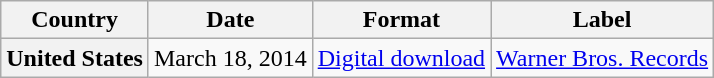<table class="wikitable plainrowheaders">
<tr>
<th scope="col">Country</th>
<th scope="col">Date</th>
<th scope="col">Format</th>
<th scope="col">Label</th>
</tr>
<tr>
<th scope="row">United States</th>
<td>March 18, 2014</td>
<td><a href='#'>Digital download</a></td>
<td><a href='#'>Warner Bros. Records</a></td>
</tr>
</table>
